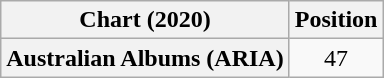<table class="wikitable plainrowheaders" style="text-align:center">
<tr>
<th scope="col">Chart (2020)</th>
<th scope="col">Position</th>
</tr>
<tr>
<th scope="row">Australian Albums (ARIA)</th>
<td>47</td>
</tr>
</table>
